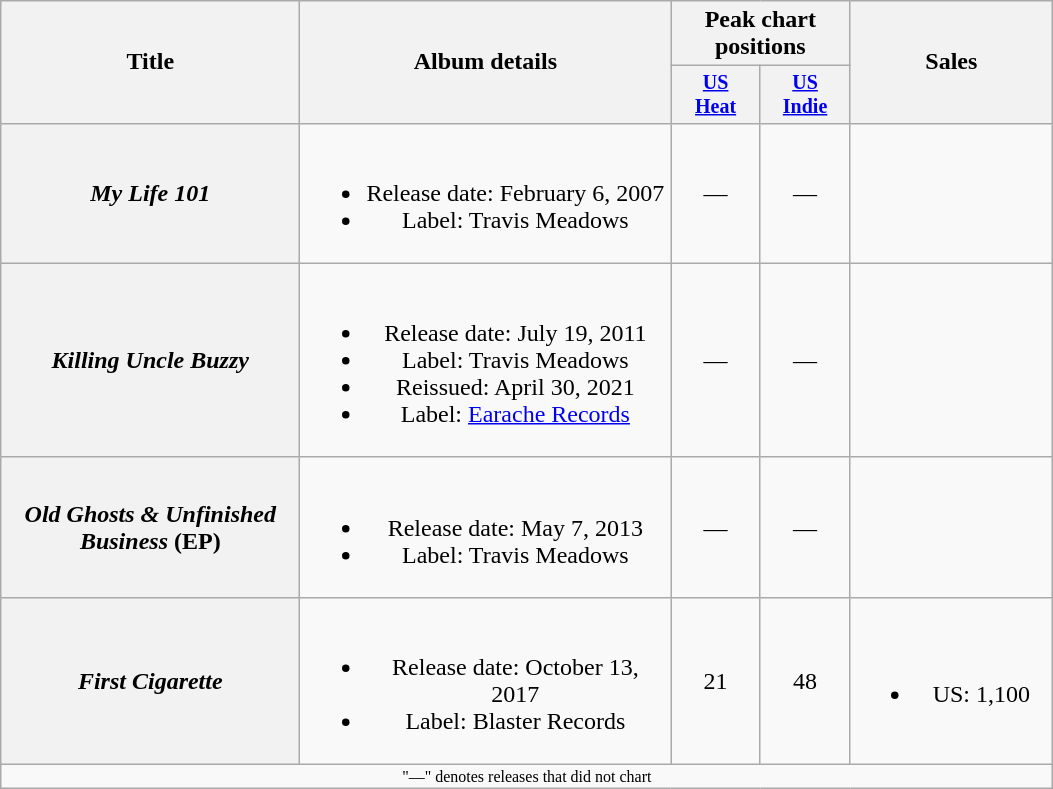<table class="wikitable plainrowheaders" style="text-align:center;">
<tr>
<th rowspan="2" style="width:12em;">Title</th>
<th rowspan="2" style="width:15em;">Album details</th>
<th colspan="2">Peak chart positions</th>
<th rowspan="2" style="width:8em;">Sales</th>
</tr>
<tr style="font-size:smaller;">
<th style="width:4em;"><a href='#'>US <br>Heat</a><br></th>
<th style="width:4em;"><a href='#'>US <br>Indie</a><br></th>
</tr>
<tr>
<th scope="row"><em>My Life 101</em></th>
<td><br><ul><li>Release date:  February 6, 2007</li><li>Label: Travis Meadows</li></ul></td>
<td>—</td>
<td>—</td>
<td></td>
</tr>
<tr>
<th scope="row"><em>Killing Uncle Buzzy</em></th>
<td><br><ul><li>Release date:  July 19, 2011</li><li>Label: Travis Meadows</li><li>Reissued: April 30, 2021</li><li>Label: <a href='#'>Earache Records</a></li></ul></td>
<td>—</td>
<td>—</td>
<td></td>
</tr>
<tr>
<th scope="row"><em>Old Ghosts & Unfinished Business</em> (EP)</th>
<td><br><ul><li>Release date: May 7, 2013</li><li>Label: Travis Meadows</li></ul></td>
<td>—</td>
<td>—</td>
<td></td>
</tr>
<tr>
<th scope="row"><em>First Cigarette</em></th>
<td><br><ul><li>Release date: October 13, 2017</li><li>Label:  Blaster Records</li></ul></td>
<td>21</td>
<td>48</td>
<td><br><ul><li>US: 1,100</li></ul></td>
</tr>
<tr>
<td colspan="9" style="font-size:8pt">"—" denotes releases that did not chart</td>
</tr>
</table>
